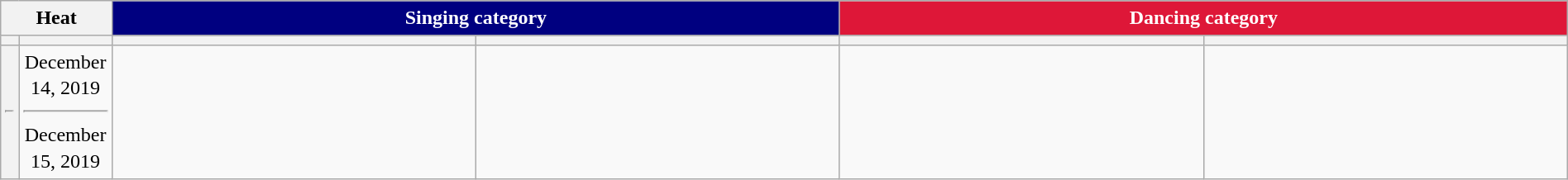<table class="wikitable" style="text-align:center; line-height:1.3em; width:100%;">
<tr>
<th colspan=2 width=02%>Heat</th>
<th colspan=2 style="background:navy; color:white; width:40%;">Singing category</th>
<th colspan=2 style="background:#de1738; color:white; width:40%;">Dancing category</th>
</tr>
<tr>
<th width=01%></th>
<th></th>
<th width=20%></th>
<th width=20%></th>
<th width=20%></th>
<th width=20%></th>
</tr>
<tr>
<th><hr></th>
<td>December 14, 2019<hr>December 15, 2019</td>
<td></td>
<td></td>
<td></td>
<td></td>
</tr>
</table>
